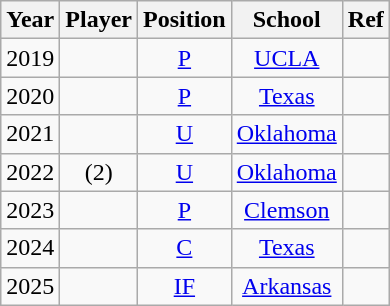<table class="wikitable sortable plainrowheaders" style="text-align:center;">
<tr>
<th scope="col">Year</th>
<th scope="col">Player</th>
<th scope="col">Position</th>
<th scope="col">School</th>
<th scope="col" class="unsortable">Ref</th>
</tr>
<tr>
<td>2019</td>
<td></td>
<td><a href='#'>P</a></td>
<td><a href='#'>UCLA</a></td>
<td></td>
</tr>
<tr>
<td>2020</td>
<td></td>
<td><a href='#'>P</a></td>
<td><a href='#'>Texas</a></td>
<td></td>
</tr>
<tr>
<td>2021</td>
<td></td>
<td><a href='#'>U</a></td>
<td><a href='#'>Oklahoma</a></td>
<td></td>
</tr>
<tr>
<td>2022</td>
<td> (2)</td>
<td><a href='#'>U</a></td>
<td><a href='#'>Oklahoma</a></td>
<td></td>
</tr>
<tr>
<td>2023</td>
<td></td>
<td><a href='#'>P</a></td>
<td><a href='#'>Clemson</a></td>
<td></td>
</tr>
<tr>
<td>2024</td>
<td></td>
<td><a href='#'>C</a></td>
<td><a href='#'>Texas</a></td>
<td></td>
</tr>
<tr>
<td>2025</td>
<td></td>
<td><a href='#'>IF</a></td>
<td><a href='#'>Arkansas</a></td>
<td></td>
</tr>
</table>
